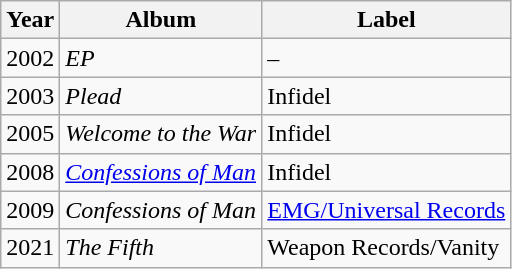<table class="wikitable" style-align:center;"}>
<tr>
<th>Year</th>
<th>Album</th>
<th>Label</th>
</tr>
<tr>
<td>2002</td>
<td><em>EP</em></td>
<td>–</td>
</tr>
<tr>
<td>2003</td>
<td><em>Plead</em></td>
<td>Infidel</td>
</tr>
<tr>
<td>2005</td>
<td><em>Welcome to the War</em></td>
<td>Infidel</td>
</tr>
<tr>
<td>2008</td>
<td><em><a href='#'>Confessions of Man</a></em></td>
<td>Infidel</td>
</tr>
<tr>
<td>2009</td>
<td><em>Confessions of Man</em></td>
<td><a href='#'>EMG/Universal Records</a></td>
</tr>
<tr>
<td>2021</td>
<td><em>The Fifth</em></td>
<td>Weapon Records/Vanity</td>
</tr>
</table>
